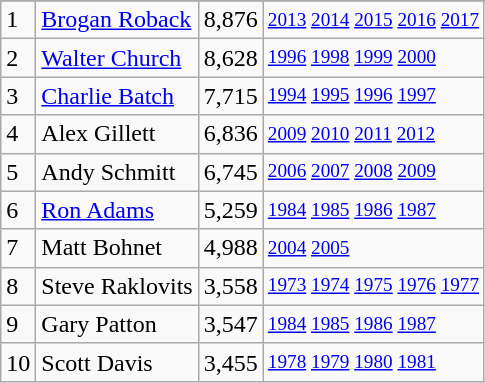<table class="wikitable">
<tr>
</tr>
<tr>
<td>1</td>
<td><a href='#'>Brogan Roback</a></td>
<td><abbr>8,876</abbr></td>
<td style="font-size:80%;"><a href='#'>2013</a> <a href='#'>2014</a> <a href='#'>2015</a> <a href='#'>2016</a> <a href='#'>2017</a></td>
</tr>
<tr>
<td>2</td>
<td><a href='#'>Walter Church</a></td>
<td><abbr>8,628</abbr></td>
<td style="font-size:80%;"><a href='#'>1996</a> <a href='#'>1998</a> <a href='#'>1999</a> <a href='#'>2000</a></td>
</tr>
<tr>
<td>3</td>
<td><a href='#'>Charlie Batch</a></td>
<td><abbr>7,715</abbr></td>
<td style="font-size:80%;"><a href='#'>1994</a> <a href='#'>1995</a> <a href='#'>1996</a> <a href='#'>1997</a></td>
</tr>
<tr>
<td>4</td>
<td>Alex Gillett</td>
<td><abbr>6,836</abbr></td>
<td style="font-size:80%;"><a href='#'>2009</a> <a href='#'>2010</a> <a href='#'>2011</a> <a href='#'>2012</a></td>
</tr>
<tr>
<td>5</td>
<td>Andy Schmitt</td>
<td><abbr>6,745</abbr></td>
<td style="font-size:80%;"><a href='#'>2006</a> <a href='#'>2007</a> <a href='#'>2008</a> <a href='#'>2009</a></td>
</tr>
<tr>
<td>6</td>
<td><a href='#'>Ron Adams</a></td>
<td><abbr>5,259</abbr></td>
<td style="font-size:80%;"><a href='#'>1984</a> <a href='#'>1985</a> <a href='#'>1986</a> <a href='#'>1987</a></td>
</tr>
<tr>
<td>7</td>
<td>Matt Bohnet</td>
<td><abbr>4,988</abbr></td>
<td style="font-size:80%;"><a href='#'>2004</a> <a href='#'>2005</a></td>
</tr>
<tr>
<td>8</td>
<td>Steve Raklovits</td>
<td><abbr>3,558</abbr></td>
<td style="font-size:80%;"><a href='#'>1973</a> <a href='#'>1974</a> <a href='#'>1975</a> <a href='#'>1976</a> <a href='#'>1977</a></td>
</tr>
<tr>
<td>9</td>
<td>Gary Patton</td>
<td><abbr>3,547</abbr></td>
<td style="font-size:80%;"><a href='#'>1984</a> <a href='#'>1985</a> <a href='#'>1986</a> <a href='#'>1987</a></td>
</tr>
<tr>
<td>10</td>
<td>Scott Davis</td>
<td><abbr>3,455</abbr></td>
<td style="font-size:80%;"><a href='#'>1978</a> <a href='#'>1979</a> <a href='#'>1980</a> <a href='#'>1981</a></td>
</tr>
</table>
